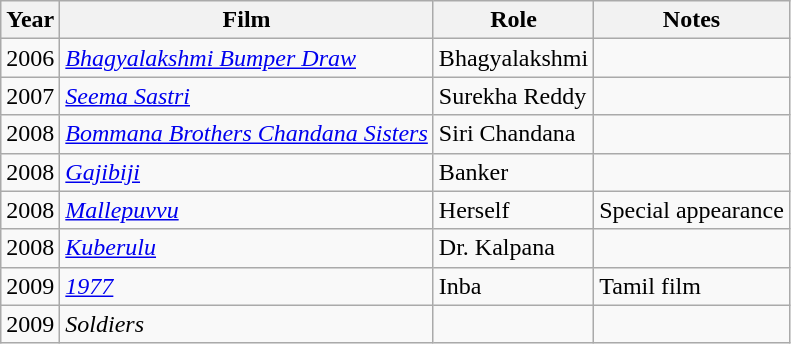<table class="wikitable">
<tr>
<th>Year</th>
<th>Film</th>
<th>Role</th>
<th>Notes</th>
</tr>
<tr>
<td>2006</td>
<td><em><a href='#'>Bhagyalakshmi Bumper Draw</a></em></td>
<td>Bhagyalakshmi</td>
<td></td>
</tr>
<tr>
<td>2007</td>
<td><em><a href='#'>Seema Sastri</a></em></td>
<td>Surekha Reddy</td>
<td></td>
</tr>
<tr>
<td>2008</td>
<td><em><a href='#'>Bommana Brothers Chandana Sisters</a></em></td>
<td>Siri Chandana</td>
<td></td>
</tr>
<tr>
<td>2008</td>
<td><em><a href='#'>Gajibiji</a></em></td>
<td>Banker</td>
<td></td>
</tr>
<tr>
<td>2008</td>
<td><em><a href='#'>Mallepuvvu</a></em></td>
<td>Herself</td>
<td>Special appearance</td>
</tr>
<tr>
<td>2008</td>
<td><em><a href='#'>Kuberulu</a></em></td>
<td>Dr. Kalpana</td>
<td></td>
</tr>
<tr>
<td>2009</td>
<td><em><a href='#'>1977</a></em></td>
<td>Inba</td>
<td>Tamil film</td>
</tr>
<tr>
<td>2009</td>
<td><em>Soldiers</em></td>
<td></td>
<td></td>
</tr>
</table>
